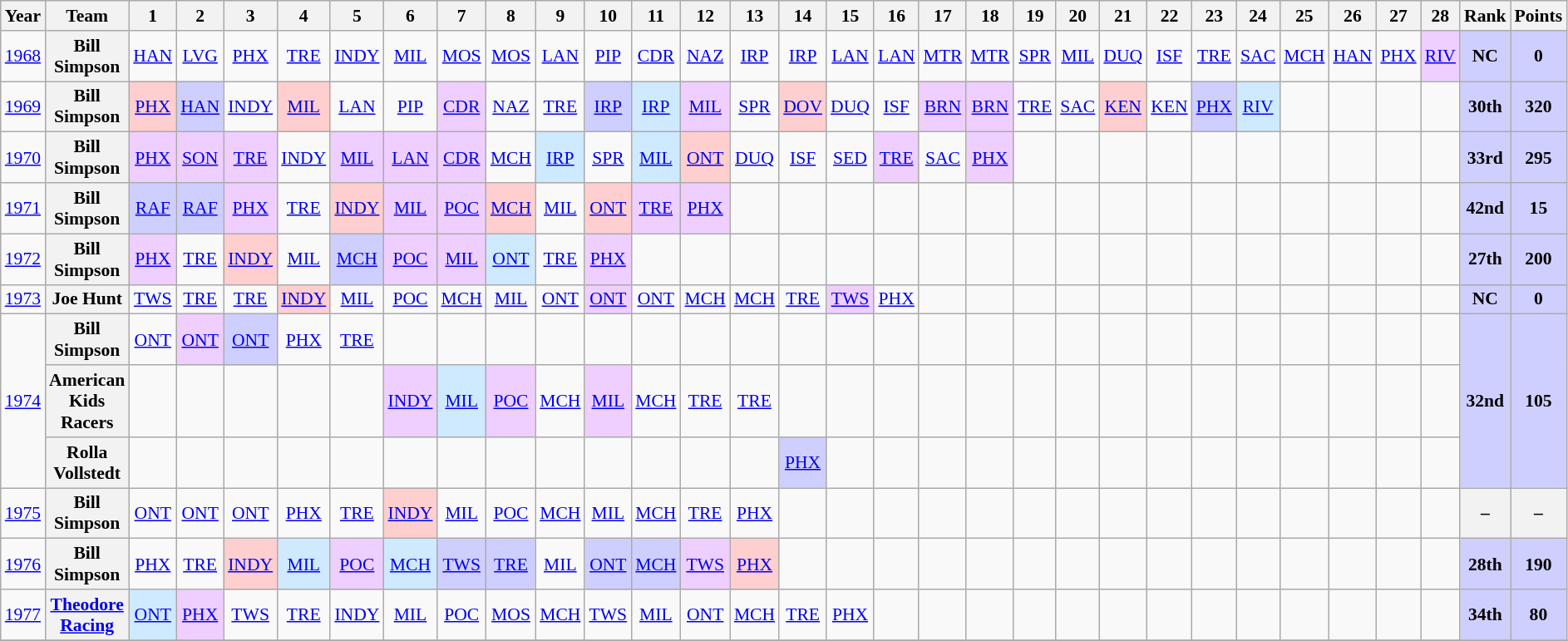<table class="wikitable" style="text-align:center; font-size:90%">
<tr>
<th>Year</th>
<th>Team</th>
<th>1</th>
<th>2</th>
<th>3</th>
<th>4</th>
<th>5</th>
<th>6</th>
<th>7</th>
<th>8</th>
<th>9</th>
<th>10</th>
<th>11</th>
<th>12</th>
<th>13</th>
<th>14</th>
<th>15</th>
<th>16</th>
<th>17</th>
<th>18</th>
<th>19</th>
<th>20</th>
<th>21</th>
<th>22</th>
<th>23</th>
<th>24</th>
<th>25</th>
<th>26</th>
<th>27</th>
<th>28</th>
<th>Rank</th>
<th>Points</th>
</tr>
<tr>
<td><a href='#'>1968</a></td>
<th>Bill Simpson</th>
<td><a href='#'>HAN</a></td>
<td><a href='#'>LVG</a></td>
<td><a href='#'>PHX</a></td>
<td><a href='#'>TRE</a></td>
<td><a href='#'>INDY</a></td>
<td><a href='#'>MIL</a></td>
<td><a href='#'>MOS</a></td>
<td><a href='#'>MOS</a></td>
<td><a href='#'>LAN</a></td>
<td><a href='#'>PIP</a></td>
<td><a href='#'>CDR</a></td>
<td><a href='#'>NAZ</a></td>
<td><a href='#'>IRP</a></td>
<td><a href='#'>IRP</a></td>
<td><a href='#'>LAN</a></td>
<td><a href='#'>LAN</a></td>
<td><a href='#'>MTR</a></td>
<td><a href='#'>MTR</a></td>
<td><a href='#'>SPR</a></td>
<td><a href='#'>MIL</a></td>
<td><a href='#'>DUQ</a></td>
<td><a href='#'>ISF</a></td>
<td><a href='#'>TRE</a></td>
<td><a href='#'>SAC</a></td>
<td><a href='#'>MCH</a></td>
<td><a href='#'>HAN</a></td>
<td><a href='#'>PHX</a></td>
<td style="background:#EFCFFF;"><a href='#'>RIV</a><br></td>
<th style="background:#CFCFFF;">NC</th>
<th style="background:#CFCFFF;">0</th>
</tr>
<tr>
<td><a href='#'>1969</a></td>
<th>Bill Simpson</th>
<td style="background:#FFCFCF;"><a href='#'>PHX</a><br></td>
<td style="background:#CFCFFF;"><a href='#'>HAN</a><br></td>
<td><a href='#'>INDY</a></td>
<td style="background:#FFCFCF;"><a href='#'>MIL</a><br></td>
<td><a href='#'>LAN</a></td>
<td><a href='#'>PIP</a></td>
<td style="background:#EFCFFF;"><a href='#'>CDR</a><br></td>
<td><a href='#'>NAZ</a></td>
<td><a href='#'>TRE</a></td>
<td style="background:#CFCFFF;"><a href='#'>IRP</a><br></td>
<td style="background:#CFEAFF;"><a href='#'>IRP</a><br></td>
<td style="background:#EFCFFF;"><a href='#'>MIL</a><br></td>
<td><a href='#'>SPR</a></td>
<td style="background:#FFCFCF;"><a href='#'>DOV</a><br></td>
<td><a href='#'>DUQ</a></td>
<td><a href='#'>ISF</a></td>
<td style="background:#EFCFFF;"><a href='#'>BRN</a><br></td>
<td style="background:#EFCFFF;"><a href='#'>BRN</a><br></td>
<td><a href='#'>TRE</a></td>
<td><a href='#'>SAC</a></td>
<td style="background:#FFCFCF;"><a href='#'>KEN</a><br></td>
<td><a href='#'>KEN</a></td>
<td style="background:#CFCFFF;"><a href='#'>PHX</a><br></td>
<td style="background:#CFEAFF;"><a href='#'>RIV</a><br></td>
<td></td>
<td></td>
<td></td>
<td></td>
<th style="background:#CFCFFF;">30th</th>
<th style="background:#CFCFFF;">320</th>
</tr>
<tr>
<td><a href='#'>1970</a></td>
<th>Bill Simpson</th>
<td style="background:#EFCFFF;"><a href='#'>PHX</a><br></td>
<td style="background:#EFCFFF;"><a href='#'>SON</a><br></td>
<td style="background:#EFCFFF;"><a href='#'>TRE</a><br></td>
<td><a href='#'>INDY</a></td>
<td style="background:#EFCFFF;"><a href='#'>MIL</a><br></td>
<td style="background:#EFCFFF;"><a href='#'>LAN</a><br></td>
<td style="background:#EFCFFF;"><a href='#'>CDR</a><br></td>
<td><a href='#'>MCH</a></td>
<td style="background:#CFEAFF;"><a href='#'>IRP</a><br></td>
<td><a href='#'>SPR</a></td>
<td style="background:#CFEAFF;"><a href='#'>MIL</a><br></td>
<td style="background:#FFCFCF;"><a href='#'>ONT</a><br></td>
<td><a href='#'>DUQ</a></td>
<td><a href='#'>ISF</a></td>
<td><a href='#'>SED</a></td>
<td style="background:#EFCFFF;"><a href='#'>TRE</a><br></td>
<td><a href='#'>SAC</a></td>
<td style="background:#EFCFFF;"><a href='#'>PHX</a><br></td>
<td></td>
<td></td>
<td></td>
<td></td>
<td></td>
<td></td>
<td></td>
<td></td>
<td></td>
<td></td>
<th style="background:#CFCFFF;">33rd</th>
<th style="background:#CFCFFF;">295</th>
</tr>
<tr>
<td><a href='#'>1971</a></td>
<th>Bill Simpson</th>
<td style="background:#CFCFFF;"><a href='#'>RAF</a><br></td>
<td style="background:#CFCFFF;"><a href='#'>RAF</a><br></td>
<td style="background:#EFCFFF;"><a href='#'>PHX</a><br></td>
<td><a href='#'>TRE</a></td>
<td style="background:#FFCFCF;"><a href='#'>INDY</a><br></td>
<td style="background:#EFCFFF;"><a href='#'>MIL</a><br></td>
<td style="background:#EFCFFF;"><a href='#'>POC</a><br></td>
<td style="background:#FFCFCF;"><a href='#'>MCH</a><br></td>
<td><a href='#'>MIL</a></td>
<td style="background:#FFCFCF;"><a href='#'>ONT</a><br></td>
<td style="background:#EFCFFF;"><a href='#'>TRE</a><br></td>
<td style="background:#EFCFFF;"><a href='#'>PHX</a><br></td>
<td></td>
<td></td>
<td></td>
<td></td>
<td></td>
<td></td>
<td></td>
<td></td>
<td></td>
<td></td>
<td></td>
<td></td>
<td></td>
<td></td>
<td></td>
<td></td>
<th style="background:#CFCFFF;">42nd</th>
<th style="background:#CFCFFF;">15</th>
</tr>
<tr>
<td><a href='#'>1972</a></td>
<th>Bill Simpson</th>
<td style="background:#EFCFFF;"><a href='#'>PHX</a><br></td>
<td><a href='#'>TRE</a></td>
<td style="background:#FFCFCF;"><a href='#'>INDY</a><br></td>
<td><a href='#'>MIL</a></td>
<td style="background:#CFCFFF;"><a href='#'>MCH</a><br></td>
<td style="background:#EFCFFF;"><a href='#'>POC</a><br></td>
<td style="background:#EFCFFF;"><a href='#'>MIL</a><br></td>
<td style="background:#CFEAFF;"><a href='#'>ONT</a><br></td>
<td><a href='#'>TRE</a></td>
<td style="background:#EFCFFF;"><a href='#'>PHX</a><br></td>
<td></td>
<td></td>
<td></td>
<td></td>
<td></td>
<td></td>
<td></td>
<td></td>
<td></td>
<td></td>
<td></td>
<td></td>
<td></td>
<td></td>
<td></td>
<td></td>
<td></td>
<td></td>
<th style="background:#CFCFFF;">27th</th>
<th style="background:#CFCFFF;">200</th>
</tr>
<tr>
<td><a href='#'>1973</a></td>
<th>Joe Hunt</th>
<td><a href='#'>TWS</a></td>
<td><a href='#'>TRE</a></td>
<td><a href='#'>TRE</a></td>
<td style="background:#FFCFCF;"><a href='#'>INDY</a><br></td>
<td><a href='#'>MIL</a></td>
<td><a href='#'>POC</a></td>
<td><a href='#'>MCH</a></td>
<td><a href='#'>MIL</a></td>
<td><a href='#'>ONT</a></td>
<td style="background:#EFCFFF;"><a href='#'>ONT</a><br></td>
<td><a href='#'>ONT</a></td>
<td><a href='#'>MCH</a></td>
<td><a href='#'>MCH</a></td>
<td><a href='#'>TRE</a></td>
<td style="background:#EFCFFF;"><a href='#'>TWS</a><br></td>
<td><a href='#'>PHX</a></td>
<td></td>
<td></td>
<td></td>
<td></td>
<td></td>
<td></td>
<td></td>
<td></td>
<td></td>
<td></td>
<td></td>
<td></td>
<th style="background:#CFCFFF;">NC</th>
<th style="background:#CFCFFF;">0</th>
</tr>
<tr>
<td rowspan=3><a href='#'>1974</a></td>
<th>Bill Simpson</th>
<td><a href='#'>ONT</a></td>
<td style="background:#EFCFFF;"><a href='#'>ONT</a><br></td>
<td style="background:#CFCFFF;"><a href='#'>ONT</a><br></td>
<td><a href='#'>PHX</a></td>
<td><a href='#'>TRE</a></td>
<td></td>
<td></td>
<td></td>
<td></td>
<td></td>
<td></td>
<td></td>
<td></td>
<td></td>
<td></td>
<td></td>
<td></td>
<td></td>
<td></td>
<td></td>
<td></td>
<td></td>
<td></td>
<td></td>
<td></td>
<td></td>
<td></td>
<td></td>
<th style="background:#CFCFFF;" rowspan=3>32nd</th>
<th style="background:#CFCFFF;" rowspan=3>105</th>
</tr>
<tr>
<th>American Kids Racers</th>
<td></td>
<td></td>
<td></td>
<td></td>
<td></td>
<td style="background:#EFCFFF;"><a href='#'>INDY</a><br></td>
<td style="background:#CFEAFF;"><a href='#'>MIL</a><br></td>
<td style="background:#EFCFFF;"><a href='#'>POC</a><br></td>
<td><a href='#'>MCH</a></td>
<td style="background:#EFCFFF;"><a href='#'>MIL</a><br></td>
<td><a href='#'>MCH</a></td>
<td><a href='#'>TRE</a></td>
<td><a href='#'>TRE</a></td>
<td></td>
<td></td>
<td></td>
<td></td>
<td></td>
<td></td>
<td></td>
<td></td>
<td></td>
<td></td>
<td></td>
<td></td>
<td></td>
<td></td>
<td></td>
</tr>
<tr>
<th>Rolla Vollstedt</th>
<td></td>
<td></td>
<td></td>
<td></td>
<td></td>
<td></td>
<td></td>
<td></td>
<td></td>
<td></td>
<td></td>
<td></td>
<td></td>
<td style="background:#CFCFFF;"><a href='#'>PHX</a><br></td>
<td></td>
<td></td>
<td></td>
<td></td>
<td></td>
<td></td>
<td></td>
<td></td>
<td></td>
<td></td>
<td></td>
<td></td>
<td></td>
<td></td>
</tr>
<tr>
<td><a href='#'>1975</a></td>
<th>Bill Simpson</th>
<td><a href='#'>ONT</a></td>
<td><a href='#'>ONT</a></td>
<td><a href='#'>ONT</a></td>
<td><a href='#'>PHX</a></td>
<td><a href='#'>TRE</a></td>
<td style="background:#FFCFCF;"><a href='#'>INDY</a><br></td>
<td><a href='#'>MIL</a></td>
<td><a href='#'>POC</a></td>
<td><a href='#'>MCH</a></td>
<td><a href='#'>MIL</a></td>
<td><a href='#'>MCH</a></td>
<td><a href='#'>TRE</a></td>
<td><a href='#'>PHX</a></td>
<td></td>
<td></td>
<td></td>
<td></td>
<td></td>
<td></td>
<td></td>
<td></td>
<td></td>
<td></td>
<td></td>
<td></td>
<td></td>
<td></td>
<td></td>
<th>–</th>
<th>–</th>
</tr>
<tr>
<td><a href='#'>1976</a></td>
<th>Bill Simpson</th>
<td><a href='#'>PHX</a></td>
<td><a href='#'>TRE</a></td>
<td style="background:#FFCFCF;"><a href='#'>INDY</a><br></td>
<td style="background:#CFEAFF;"><a href='#'>MIL</a><br></td>
<td style="background:#EFCFFF;"><a href='#'>POC</a><br></td>
<td style="background:#CFEAFF;"><a href='#'>MCH</a><br></td>
<td style="background:#CFCFFF;"><a href='#'>TWS</a><br></td>
<td style="background:#CFCFFF;"><a href='#'>TRE</a><br></td>
<td><a href='#'>MIL</a></td>
<td style="background:#CFCFFF;"><a href='#'>ONT</a><br></td>
<td style="background:#CFCFFF;"><a href='#'>MCH</a><br></td>
<td style="background:#EFCFFF;"><a href='#'>TWS</a><br></td>
<td style="background:#FFCFCF;"><a href='#'>PHX</a><br></td>
<td></td>
<td></td>
<td></td>
<td></td>
<td></td>
<td></td>
<td></td>
<td></td>
<td></td>
<td></td>
<td></td>
<td></td>
<td></td>
<td></td>
<td></td>
<th style="background:#CFCFFF;">28th</th>
<th style="background:#CFCFFF;">190</th>
</tr>
<tr>
<td><a href='#'>1977</a></td>
<th><a href='#'>Theodore Racing</a></th>
<td style="background:#CFEAFF;"><a href='#'>ONT</a><br></td>
<td style="background:#EFCFFF;"><a href='#'>PHX</a><br></td>
<td><a href='#'>TWS</a></td>
<td><a href='#'>TRE</a></td>
<td><a href='#'>INDY</a></td>
<td><a href='#'>MIL</a></td>
<td><a href='#'>POC</a></td>
<td><a href='#'>MOS</a></td>
<td><a href='#'>MCH</a></td>
<td><a href='#'>TWS</a></td>
<td><a href='#'>MIL</a></td>
<td><a href='#'>ONT</a></td>
<td><a href='#'>MCH</a></td>
<td><a href='#'>TRE</a></td>
<td><a href='#'>PHX</a></td>
<td></td>
<td></td>
<td></td>
<td></td>
<td></td>
<td></td>
<td></td>
<td></td>
<td></td>
<td></td>
<td></td>
<td></td>
<td></td>
<th style="background:#CFCFFF;">34th</th>
<th style="background:#CFCFFF;">80</th>
</tr>
<tr>
</tr>
</table>
